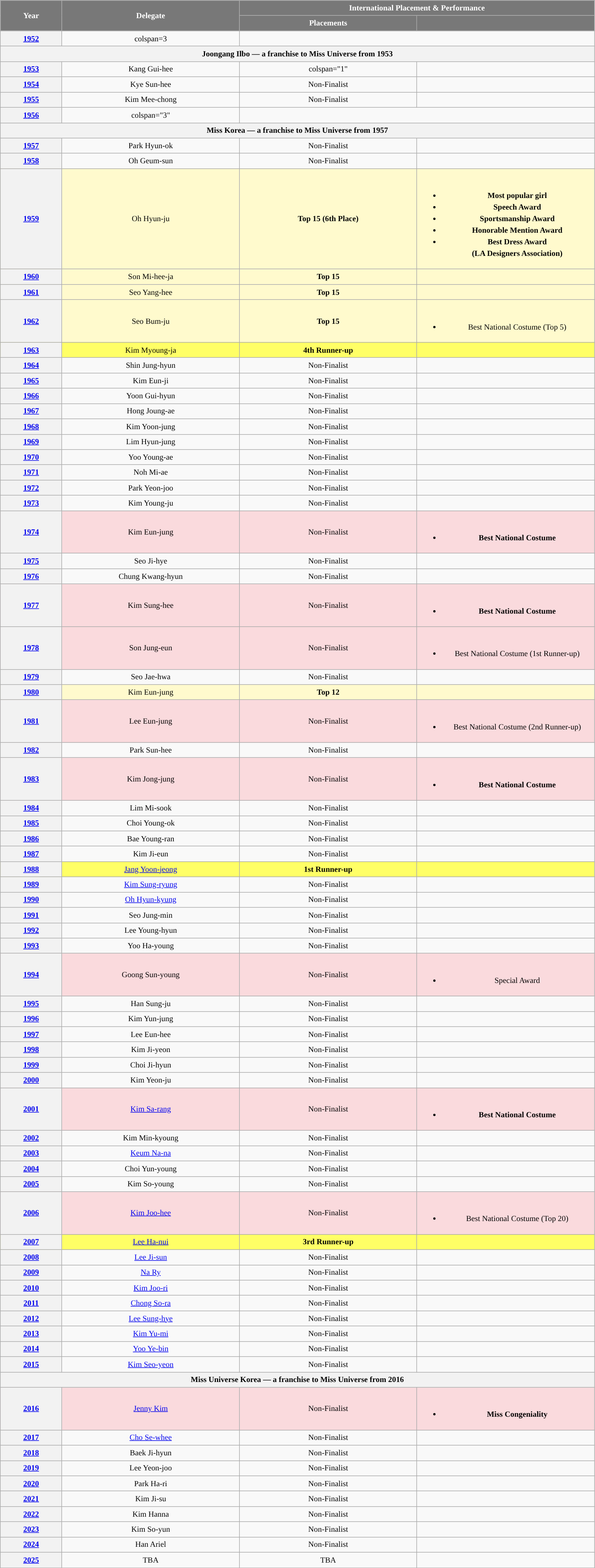<table class="wikitable" style="text-align:center; line-height:20px; font-size:85%;">
<tr>
<th rowspan="2"  width=100px style="background-color:#787878;color:#FFFFFF;">Year</th>
<th rowspan="2"  width=300px style="background-color:#787878;color:#FFFFFF;">Delegate</th>
<th colspan="2"  width=100px style="background-color:#787878;color:#FFFFFF;">International Placement & Performance</th>
</tr>
<tr>
<th width=300px style="background-color:#787878;color:#FFFFFF;">Placements</th>
<th width=300px style="background-color:#787878;color:#FFFFFF;"></th>
</tr>
<tr>
<th><a href='#'>1952</a></th>
<td>colspan=3 </td>
</tr>
<tr>
<th colspan="4">Joongang Ilbo — a franchise to Miss Universe from 1953</th>
</tr>
<tr>
<th><a href='#'>1953</a></th>
<td>Kang Gui-hee</td>
<td>colspan="1" </td>
</tr>
<tr>
<th><a href='#'>1954</a></th>
<td>Kye Sun-hee</td>
<td>Non-Finalist</td>
<td></td>
</tr>
<tr>
<th><a href='#'>1955</a></th>
<td>Kim Mee-chong</td>
<td>Non-Finalist</td>
<td></td>
</tr>
<tr>
<th><a href='#'>1956</a></th>
<td>colspan="3" </td>
</tr>
<tr>
<th colspan="4">Miss Korea — a franchise to Miss Universe from 1957</th>
</tr>
<tr>
<th><a href='#'>1957</a></th>
<td>Park Hyun-ok</td>
<td>Non-Finalist</td>
<td></td>
</tr>
<tr>
<th><a href='#'>1958</a></th>
<td>Oh Geum-sun</td>
<td>Non-Finalist</td>
<td></td>
</tr>
<tr style="background-color:#FFFACD; ">
<th><a href='#'>1959</a></th>
<td>Oh Hyun-ju</td>
<td><strong>Top 15 (6th Place)</strong></td>
<td><br><ul><li><strong>Most popular girl</strong></li><li><strong>Speech Award</strong></li><li><strong>Sportsmanship Award</strong></li><li><strong>Honorable Mention Award</strong></li><li><strong>Best Dress Award </strong><br><strong>(LA Designers Association)</strong></li></ul></td>
</tr>
<tr style="background-color:#FFFACD; ">
<th><a href='#'>1960</a></th>
<td>Son Mi-hee-ja</td>
<td><strong>Top 15</strong></td>
<td></td>
</tr>
<tr style="background-color:#FFFACD; ">
<th><a href='#'>1961</a></th>
<td>Seo Yang-hee</td>
<td><strong>Top 15</strong></td>
<td></td>
</tr>
<tr style="background-color:#FFFACD; ">
<th><a href='#'>1962</a></th>
<td>Seo Bum-ju</td>
<td><strong>Top 15</strong></td>
<td><br><ul><li>Best National Costume (Top 5)</li></ul></td>
</tr>
<tr style="background-color:#FFFF66;">
<th><a href='#'>1963</a></th>
<td>Kim Myoung-ja</td>
<td><strong>4th Runner-up</strong></td>
<td></td>
</tr>
<tr>
<th><a href='#'>1964</a></th>
<td>Shin Jung-hyun</td>
<td>Non-Finalist</td>
<td></td>
</tr>
<tr>
<th><a href='#'>1965</a></th>
<td>Kim Eun-ji</td>
<td>Non-Finalist</td>
<td></td>
</tr>
<tr>
<th><a href='#'>1966</a></th>
<td>Yoon Gui-hyun</td>
<td>Non-Finalist</td>
<td></td>
</tr>
<tr>
<th><a href='#'>1967</a></th>
<td>Hong Joung-ae</td>
<td>Non-Finalist</td>
<td></td>
</tr>
<tr>
<th><a href='#'>1968</a></th>
<td>Kim Yoon-jung</td>
<td>Non-Finalist</td>
<td></td>
</tr>
<tr>
<th><a href='#'>1969</a></th>
<td>Lim Hyun-jung</td>
<td>Non-Finalist</td>
<td></td>
</tr>
<tr>
<th><a href='#'>1970</a></th>
<td>Yoo Young-ae</td>
<td>Non-Finalist</td>
<td></td>
</tr>
<tr>
<th><a href='#'>1971</a></th>
<td>Noh Mi-ae</td>
<td>Non-Finalist</td>
<td></td>
</tr>
<tr>
<th><a href='#'>1972</a></th>
<td>Park Yeon-joo</td>
<td>Non-Finalist</td>
<td></td>
</tr>
<tr>
<th><a href='#'>1973</a></th>
<td>Kim Young-ju</td>
<td>Non-Finalist</td>
<td></td>
</tr>
<tr style="background-color:#FADADD; ">
<th><a href='#'>1974</a></th>
<td>Kim Eun-jung</td>
<td>Non-Finalist</td>
<td><br><ul><li><strong>Best National Costume</strong></li></ul></td>
</tr>
<tr>
<th><a href='#'>1975</a></th>
<td>Seo Ji-hye</td>
<td>Non-Finalist</td>
<td></td>
</tr>
<tr>
<th><a href='#'>1976</a></th>
<td>Chung Kwang-hyun</td>
<td>Non-Finalist</td>
<td></td>
</tr>
<tr style="background-color:#FADADD; ">
<th><a href='#'>1977</a></th>
<td>Kim Sung-hee</td>
<td>Non-Finalist</td>
<td><br><ul><li><strong>Best National Costume</strong></li></ul></td>
</tr>
<tr style="background-color:#FADADD; ">
<th><a href='#'>1978</a></th>
<td>Son Jung-eun</td>
<td>Non-Finalist</td>
<td><br><ul><li>Best National Costume (1st Runner-up)</li></ul></td>
</tr>
<tr>
<th><a href='#'>1979</a></th>
<td>Seo Jae-hwa</td>
<td>Non-Finalist</td>
<td></td>
</tr>
<tr style="background-color:#FFFACD; ">
<th><a href='#'>1980</a></th>
<td>Kim Eun-jung</td>
<td><strong>Top 12</strong></td>
<td></td>
</tr>
<tr style="background-color:#FADADD; ">
<th><a href='#'>1981</a></th>
<td>Lee Eun-jung</td>
<td>Non-Finalist</td>
<td><br><ul><li>Best National Costume (2nd Runner-up)</li></ul></td>
</tr>
<tr>
<th><a href='#'>1982</a></th>
<td>Park Sun-hee</td>
<td>Non-Finalist</td>
<td></td>
</tr>
<tr style="background-color:#FADADD; ">
<th><a href='#'>1983</a></th>
<td>Kim Jong-jung</td>
<td>Non-Finalist</td>
<td><br><ul><li><strong>Best National Costume</strong></li></ul></td>
</tr>
<tr>
<th><a href='#'>1984</a></th>
<td>Lim Mi-sook</td>
<td>Non-Finalist</td>
<td></td>
</tr>
<tr>
<th><a href='#'>1985</a></th>
<td>Choi Young-ok</td>
<td>Non-Finalist</td>
<td></td>
</tr>
<tr>
<th><a href='#'>1986</a></th>
<td>Bae Young-ran</td>
<td>Non-Finalist</td>
<td></td>
</tr>
<tr>
<th><a href='#'>1987</a></th>
<td>Kim Ji-eun</td>
<td>Non-Finalist</td>
<td></td>
</tr>
<tr style="background-color:#FFFF66;">
<th><a href='#'>1988</a></th>
<td><a href='#'>Jang Yoon-jeong</a></td>
<td><strong>1st Runner-up</strong></td>
<td></td>
</tr>
<tr>
<th><a href='#'>1989</a></th>
<td><a href='#'>Kim Sung-ryung</a></td>
<td>Non-Finalist</td>
<td></td>
</tr>
<tr>
<th><a href='#'>1990</a></th>
<td><a href='#'>Oh Hyun-kyung</a></td>
<td>Non-Finalist</td>
<td></td>
</tr>
<tr>
<th><a href='#'>1991</a></th>
<td>Seo Jung-min</td>
<td>Non-Finalist</td>
<td></td>
</tr>
<tr>
<th><a href='#'>1992</a></th>
<td>Lee Young-hyun</td>
<td>Non-Finalist</td>
<td></td>
</tr>
<tr>
<th><a href='#'>1993</a></th>
<td>Yoo Ha-young</td>
<td>Non-Finalist</td>
<td></td>
</tr>
<tr style="background-color:#FADADD; ">
<th><a href='#'>1994</a></th>
<td>Goong Sun-young</td>
<td>Non-Finalist</td>
<td><br><ul><li>Special Award</li></ul></td>
</tr>
<tr>
<th><a href='#'>1995</a></th>
<td>Han Sung-ju</td>
<td>Non-Finalist</td>
<td></td>
</tr>
<tr>
<th><a href='#'>1996</a></th>
<td>Kim Yun-jung</td>
<td>Non-Finalist</td>
<td></td>
</tr>
<tr>
<th><a href='#'>1997</a></th>
<td>Lee Eun-hee</td>
<td>Non-Finalist</td>
<td></td>
</tr>
<tr>
<th><a href='#'>1998</a></th>
<td>Kim Ji-yeon</td>
<td>Non-Finalist</td>
<td></td>
</tr>
<tr>
<th><a href='#'>1999</a></th>
<td>Choi Ji-hyun</td>
<td>Non-Finalist</td>
<td></td>
</tr>
<tr>
<th><a href='#'>2000</a></th>
<td>Kim Yeon-ju</td>
<td>Non-Finalist</td>
<td></td>
</tr>
<tr style="background-color:#FADADD; ">
<th><a href='#'>2001</a></th>
<td><a href='#'>Kim Sa-rang</a></td>
<td>Non-Finalist</td>
<td><br><ul><li><strong>Best National Costume</strong></li></ul></td>
</tr>
<tr>
<th><a href='#'>2002</a></th>
<td>Kim Min-kyoung</td>
<td>Non-Finalist</td>
<td></td>
</tr>
<tr>
<th><a href='#'>2003</a></th>
<td><a href='#'>Keum Na-na</a></td>
<td>Non-Finalist</td>
<td></td>
</tr>
<tr>
<th><a href='#'>2004</a></th>
<td>Choi Yun-young</td>
<td>Non-Finalist</td>
<td></td>
</tr>
<tr>
<th><a href='#'>2005</a></th>
<td>Kim So-young</td>
<td>Non-Finalist</td>
<td></td>
</tr>
<tr style="background-color:#FADADD; ">
<th><a href='#'>2006</a></th>
<td><a href='#'>Kim Joo-hee</a></td>
<td>Non-Finalist</td>
<td><br><ul><li>Best National Costume (Top 20)</li></ul></td>
</tr>
<tr style="background-color:#FFFF66; ">
<th><a href='#'>2007</a></th>
<td><a href='#'>Lee Ha-nui</a></td>
<td><strong>3rd Runner-up</strong></td>
<td></td>
</tr>
<tr>
<th><a href='#'>2008</a></th>
<td><a href='#'>Lee Ji-sun</a></td>
<td>Non-Finalist</td>
<td></td>
</tr>
<tr>
<th><a href='#'>2009</a></th>
<td><a href='#'>Na Ry</a></td>
<td>Non-Finalist</td>
<td></td>
</tr>
<tr>
<th><a href='#'>2010</a></th>
<td><a href='#'>Kim Joo-ri</a></td>
<td>Non-Finalist</td>
<td></td>
</tr>
<tr>
<th><a href='#'>2011</a></th>
<td><a href='#'>Chong So-ra</a></td>
<td>Non-Finalist</td>
<td></td>
</tr>
<tr>
<th><a href='#'>2012</a></th>
<td><a href='#'>Lee Sung-hye</a></td>
<td>Non-Finalist</td>
<td></td>
</tr>
<tr>
<th><a href='#'>2013</a></th>
<td><a href='#'>Kim Yu-mi</a></td>
<td>Non-Finalist</td>
<td></td>
</tr>
<tr>
<th><a href='#'>2014</a></th>
<td><a href='#'>Yoo Ye-bin</a></td>
<td>Non-Finalist</td>
<td></td>
</tr>
<tr>
<th><a href='#'>2015</a></th>
<td><a href='#'>Kim Seo-yeon</a></td>
<td>Non-Finalist</td>
<td></td>
</tr>
<tr>
<th colspan="4">Miss Universe Korea — a franchise to Miss Universe from 2016</th>
</tr>
<tr style="background-color:#FADADD; ">
<th><a href='#'>2016</a></th>
<td><a href='#'>Jenny Kim</a></td>
<td>Non-Finalist</td>
<td><br><ul><li><strong>Miss Congeniality</strong></li></ul></td>
</tr>
<tr>
<th><a href='#'>2017</a></th>
<td><a href='#'>Cho Se-whee</a></td>
<td>Non-Finalist</td>
<td></td>
</tr>
<tr>
<th><a href='#'>2018</a></th>
<td>Baek Ji-hyun</td>
<td>Non-Finalist</td>
<td></td>
</tr>
<tr>
<th><a href='#'>2019</a></th>
<td>Lee Yeon-joo</td>
<td>Non-Finalist</td>
<td></td>
</tr>
<tr>
<th><a href='#'>2020</a></th>
<td>Park Ha-ri</td>
<td>Non-Finalist</td>
<td></td>
</tr>
<tr>
<th><a href='#'>2021</a></th>
<td>Kim Ji-su</td>
<td>Non-Finalist</td>
<td></td>
</tr>
<tr>
<th><a href='#'>2022</a></th>
<td>Kim Hanna</td>
<td>Non-Finalist</td>
<td></td>
</tr>
<tr>
<th><a href='#'>2023</a></th>
<td>Kim So-yun</td>
<td>Non-Finalist</td>
<td></td>
</tr>
<tr>
<th><a href='#'>2024</a></th>
<td>Han Ariel</td>
<td>Non-Finalist</td>
<td></td>
</tr>
<tr>
<th><a href='#'>2025</a></th>
<td>TBA</td>
<td>TBA</td>
<td></td>
</tr>
</table>
